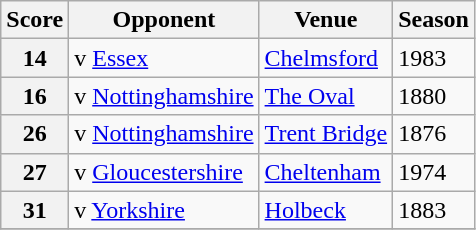<table class="wikitable">
<tr>
<th>Score</th>
<th>Opponent</th>
<th>Venue</th>
<th>Season</th>
</tr>
<tr>
<th>14</th>
<td>v <a href='#'>Essex</a></td>
<td><a href='#'>Chelmsford</a></td>
<td>1983</td>
</tr>
<tr>
<th>16</th>
<td>v <a href='#'>Nottinghamshire</a></td>
<td><a href='#'>The Oval</a></td>
<td>1880</td>
</tr>
<tr>
<th>26</th>
<td>v <a href='#'>Nottinghamshire</a></td>
<td><a href='#'>Trent Bridge</a></td>
<td>1876</td>
</tr>
<tr>
<th>27</th>
<td>v <a href='#'>Gloucestershire</a></td>
<td><a href='#'>Cheltenham</a></td>
<td>1974</td>
</tr>
<tr>
<th>31</th>
<td>v <a href='#'>Yorkshire</a></td>
<td><a href='#'>Holbeck</a></td>
<td>1883</td>
</tr>
<tr>
</tr>
</table>
